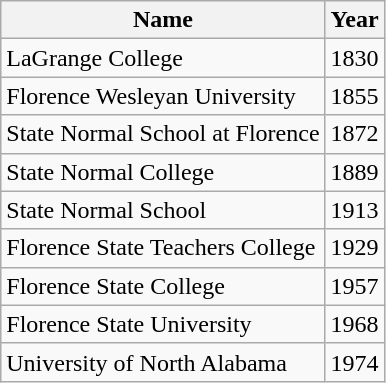<table class="wikitable" style="float: left; margin-right: 1em">
<tr>
<th scope="col">Name</th>
<th scope="col">Year</th>
</tr>
<tr>
<td>LaGrange College</td>
<td>1830</td>
</tr>
<tr>
<td>Florence Wesleyan University</td>
<td>1855</td>
</tr>
<tr>
<td>State Normal School at Florence</td>
<td>1872</td>
</tr>
<tr>
<td>State Normal College</td>
<td>1889</td>
</tr>
<tr>
<td>State Normal School</td>
<td>1913</td>
</tr>
<tr>
<td>Florence State Teachers College</td>
<td>1929</td>
</tr>
<tr>
<td>Florence State College</td>
<td>1957</td>
</tr>
<tr>
<td>Florence State University</td>
<td>1968</td>
</tr>
<tr>
<td>University of North Alabama</td>
<td>1974</td>
</tr>
</table>
